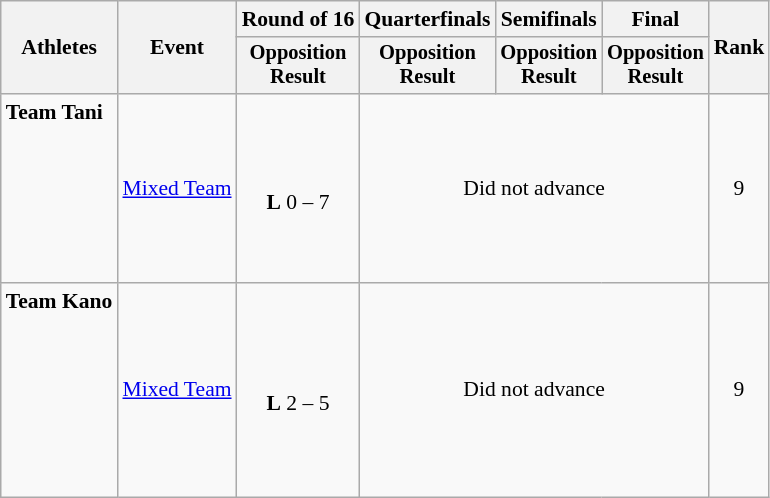<table class="wikitable" style="font-size:90%">
<tr>
<th rowspan="2">Athletes</th>
<th rowspan="2">Event</th>
<th>Round of 16</th>
<th>Quarterfinals</th>
<th>Semifinals</th>
<th>Final</th>
<th rowspan=2>Rank</th>
</tr>
<tr style="font-size:95%">
<th>Opposition<br>Result</th>
<th>Opposition<br>Result</th>
<th>Opposition<br>Result</th>
<th>Opposition<br>Result</th>
</tr>
<tr align=center>
<td align=left><strong>Team Tani</strong><br><br><br><br><br><br><br></td>
<td align=left><a href='#'>Mixed Team</a></td>
<td><br><strong>L</strong> 0 – 7</td>
<td colspan=3>Did not advance</td>
<td>9</td>
</tr>
<tr align=center>
<td align=left><strong>Team Kano</strong><br><br><br><br><br><br><br><br></td>
<td align=left><a href='#'>Mixed Team</a></td>
<td><br><strong>L</strong> 2 – 5</td>
<td colspan=3>Did not advance</td>
<td>9</td>
</tr>
</table>
